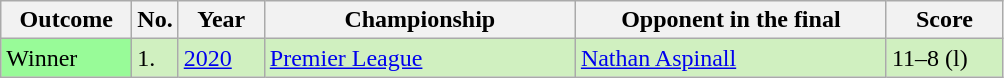<table class="sortable wikitable">
<tr>
<th width="80">Outcome</th>
<th width="20">No.</th>
<th width="50">Year</th>
<th style="width:200px;">Championship</th>
<th style="width:200px;">Opponent in the final</th>
<th width="70">Score</th>
</tr>
<tr style="background:#d0f0c0;">
<td style="background:#98FB98">Winner</td>
<td>1.</td>
<td><a href='#'>2020</a></td>
<td><a href='#'>Premier League</a></td>
<td> <a href='#'>Nathan Aspinall</a></td>
<td>11–8 (l)</td>
</tr>
</table>
